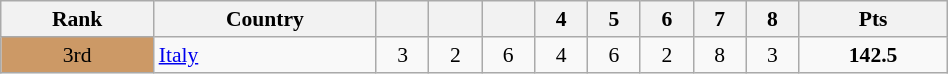<table class="wikitable" style="width:50%; font-size:90%; text-align:center;">
<tr>
<th>Rank</th>
<th>Country</th>
<th></th>
<th></th>
<th></th>
<th>4</th>
<th>5</th>
<th>6</th>
<th>7</th>
<th>8</th>
<th>Pts</th>
</tr>
<tr>
<td bgcolor=cc9966>3rd</td>
<td align=left> <a href='#'>Italy</a></td>
<td>3</td>
<td>2</td>
<td>6</td>
<td>4</td>
<td>6</td>
<td>2</td>
<td>8</td>
<td>3</td>
<td><strong>142.5</strong></td>
</tr>
</table>
